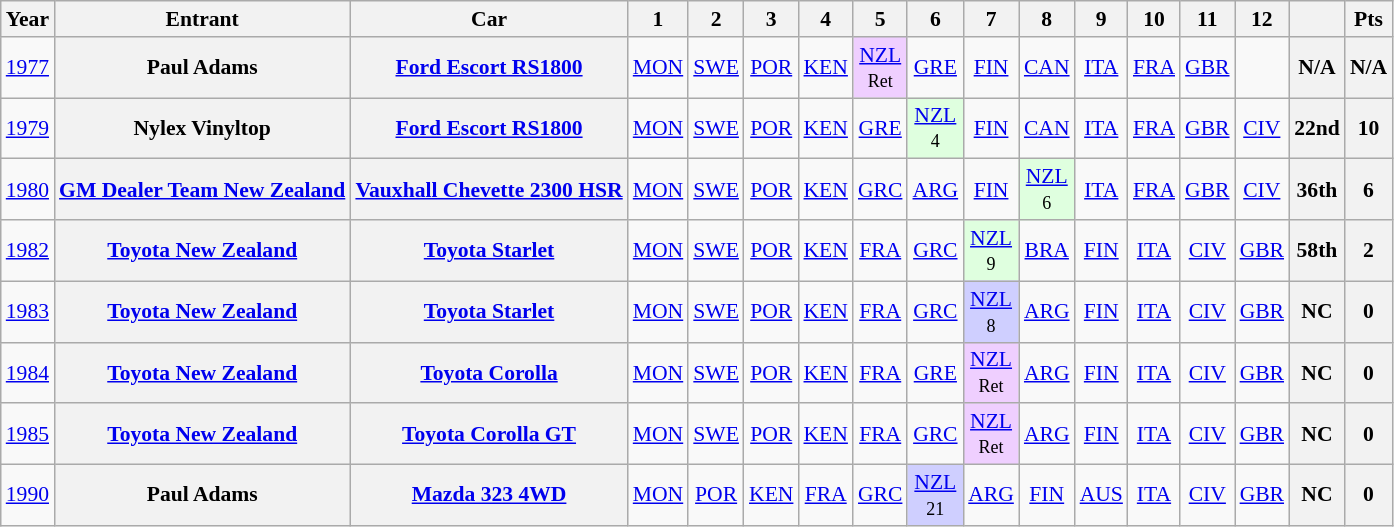<table class="wikitable" style="text-align:center; font-size:90%;">
<tr>
<th>Year</th>
<th>Entrant</th>
<th>Car</th>
<th>1</th>
<th>2</th>
<th>3</th>
<th>4</th>
<th>5</th>
<th>6</th>
<th>7</th>
<th>8</th>
<th>9</th>
<th>10</th>
<th>11</th>
<th>12</th>
<th></th>
<th>Pts</th>
</tr>
<tr>
<td><a href='#'>1977</a></td>
<th>Paul Adams</th>
<th><a href='#'>Ford Escort RS1800</a></th>
<td><a href='#'>MON</a></td>
<td><a href='#'>SWE</a></td>
<td><a href='#'>POR</a></td>
<td><a href='#'>KEN</a></td>
<td style="background:#EFCFFF;"><a href='#'>NZL</a><br><small>Ret</small></td>
<td><a href='#'>GRE</a></td>
<td><a href='#'>FIN</a></td>
<td><a href='#'>CAN</a></td>
<td><a href='#'>ITA</a></td>
<td><a href='#'>FRA</a></td>
<td><a href='#'>GBR</a></td>
<td></td>
<th>N/A</th>
<th>N/A</th>
</tr>
<tr>
<td><a href='#'>1979</a></td>
<th>Nylex Vinyltop</th>
<th><a href='#'>Ford Escort RS1800</a></th>
<td><a href='#'>MON</a></td>
<td><a href='#'>SWE</a></td>
<td><a href='#'>POR</a></td>
<td><a href='#'>KEN</a></td>
<td><a href='#'>GRE</a></td>
<td style="background:#DFFFDF;"><a href='#'>NZL</a><br><small>4</small></td>
<td><a href='#'>FIN</a></td>
<td><a href='#'>CAN</a></td>
<td><a href='#'>ITA</a></td>
<td><a href='#'>FRA</a></td>
<td><a href='#'>GBR</a></td>
<td><a href='#'>CIV</a></td>
<th>22nd</th>
<th>10</th>
</tr>
<tr>
<td><a href='#'>1980</a></td>
<th><a href='#'>GM Dealer Team New Zealand</a></th>
<th><a href='#'>Vauxhall Chevette 2300 HSR</a></th>
<td><a href='#'>MON</a></td>
<td><a href='#'>SWE</a></td>
<td><a href='#'>POR</a></td>
<td><a href='#'>KEN</a></td>
<td><a href='#'>GRC</a></td>
<td><a href='#'>ARG</a></td>
<td><a href='#'>FIN</a></td>
<td style="background:#DFFFDF;"><a href='#'>NZL</a><br><small>6</small></td>
<td><a href='#'>ITA</a></td>
<td><a href='#'>FRA</a></td>
<td><a href='#'>GBR</a></td>
<td><a href='#'>CIV</a></td>
<th>36th</th>
<th>6</th>
</tr>
<tr>
<td><a href='#'>1982</a></td>
<th><a href='#'>Toyota New Zealand</a></th>
<th><a href='#'>Toyota Starlet</a></th>
<td><a href='#'>MON</a></td>
<td><a href='#'>SWE</a></td>
<td><a href='#'>POR</a></td>
<td><a href='#'>KEN</a></td>
<td><a href='#'>FRA</a></td>
<td><a href='#'>GRC</a></td>
<td style="background:#DFFFDF;"><a href='#'>NZL</a><br><small>9</small></td>
<td><a href='#'>BRA</a></td>
<td><a href='#'>FIN</a></td>
<td><a href='#'>ITA</a></td>
<td><a href='#'>CIV</a></td>
<td><a href='#'>GBR</a></td>
<th>58th</th>
<th>2</th>
</tr>
<tr>
<td><a href='#'>1983</a></td>
<th><a href='#'>Toyota New Zealand</a></th>
<th><a href='#'>Toyota Starlet</a></th>
<td><a href='#'>MON</a></td>
<td><a href='#'>SWE</a></td>
<td><a href='#'>POR</a></td>
<td><a href='#'>KEN</a></td>
<td><a href='#'>FRA</a></td>
<td><a href='#'>GRC</a></td>
<td style="background:#CFCFFF;"><a href='#'>NZL</a><br><small>8</small></td>
<td><a href='#'>ARG</a></td>
<td><a href='#'>FIN</a></td>
<td><a href='#'>ITA</a></td>
<td><a href='#'>CIV</a></td>
<td><a href='#'>GBR</a></td>
<th>NC</th>
<th>0</th>
</tr>
<tr>
<td><a href='#'>1984</a></td>
<th><a href='#'>Toyota New Zealand</a></th>
<th><a href='#'>Toyota Corolla</a></th>
<td><a href='#'>MON</a></td>
<td><a href='#'>SWE</a></td>
<td><a href='#'>POR</a></td>
<td><a href='#'>KEN</a></td>
<td><a href='#'>FRA</a></td>
<td><a href='#'>GRE</a></td>
<td style="background:#EFCFFF;"><a href='#'>NZL</a><br><small>Ret</small></td>
<td><a href='#'>ARG</a></td>
<td><a href='#'>FIN</a></td>
<td><a href='#'>ITA</a></td>
<td><a href='#'>CIV</a></td>
<td><a href='#'>GBR</a></td>
<th>NC</th>
<th>0</th>
</tr>
<tr>
<td><a href='#'>1985</a></td>
<th><a href='#'>Toyota New Zealand</a></th>
<th><a href='#'>Toyota Corolla GT</a></th>
<td><a href='#'>MON</a></td>
<td><a href='#'>SWE</a></td>
<td><a href='#'>POR</a></td>
<td><a href='#'>KEN</a></td>
<td><a href='#'>FRA</a></td>
<td><a href='#'>GRC</a></td>
<td style="background:#EFCFFF;"><a href='#'>NZL</a><br><small>Ret</small></td>
<td><a href='#'>ARG</a></td>
<td><a href='#'>FIN</a></td>
<td><a href='#'>ITA</a></td>
<td><a href='#'>CIV</a></td>
<td><a href='#'>GBR</a></td>
<th>NC</th>
<th>0</th>
</tr>
<tr>
<td><a href='#'>1990</a></td>
<th>Paul Adams</th>
<th><a href='#'>Mazda 323 4WD</a></th>
<td><a href='#'>MON</a></td>
<td><a href='#'>POR</a></td>
<td><a href='#'>KEN</a></td>
<td><a href='#'>FRA</a></td>
<td><a href='#'>GRC</a></td>
<td style="background:#CFCFFF;"><a href='#'>NZL</a><br><small>21</small></td>
<td><a href='#'>ARG</a></td>
<td><a href='#'>FIN</a></td>
<td><a href='#'>AUS</a></td>
<td><a href='#'>ITA</a></td>
<td><a href='#'>CIV</a></td>
<td><a href='#'>GBR</a></td>
<th>NC</th>
<th>0</th>
</tr>
</table>
